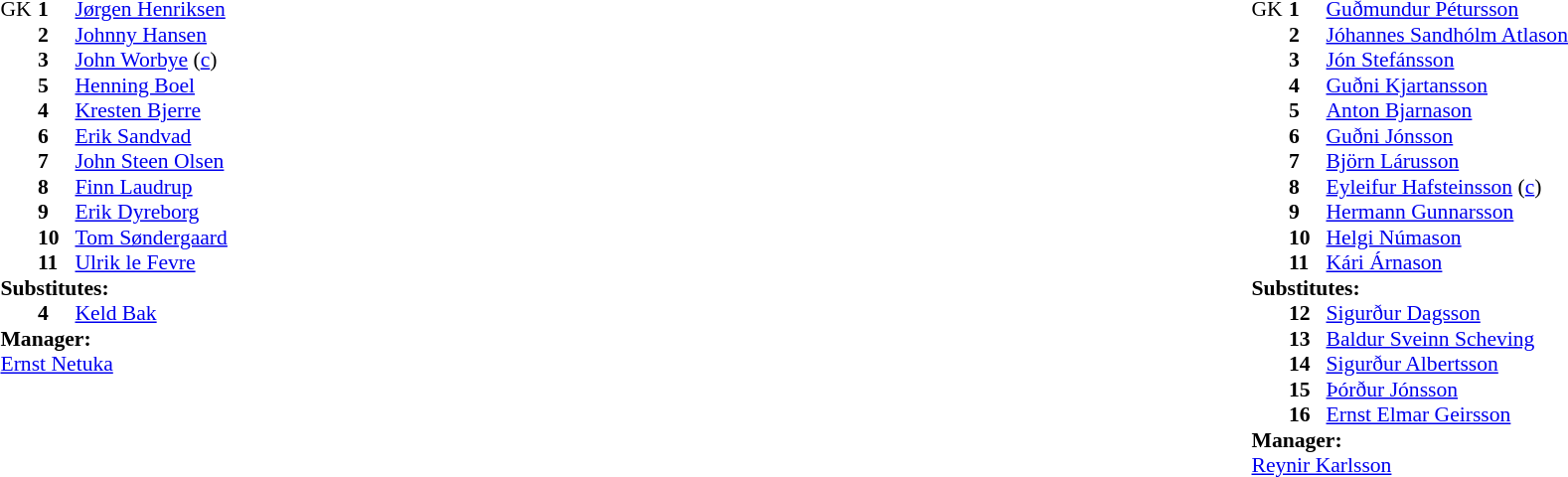<table width="100%">
<tr>
<td valign="top" width="50%"><br><table style="font-size: 90%" cellspacing="0" cellpadding="0">
<tr>
<td colspan="4"></td>
</tr>
<tr>
<th width="25"></th>
<th width="25"></th>
</tr>
<tr>
<td>GK</td>
<td><strong>1</strong></td>
<td><a href='#'>Jørgen Henriksen</a></td>
</tr>
<tr>
<td></td>
<td><strong>2</strong></td>
<td><a href='#'>Johnny Hansen</a></td>
</tr>
<tr>
<td></td>
<td><strong>3</strong></td>
<td><a href='#'>John Worbye</a> (<a href='#'>c</a>)</td>
</tr>
<tr>
<td></td>
<td><strong>5</strong></td>
<td><a href='#'>Henning Boel</a></td>
</tr>
<tr>
<td></td>
<td><strong>4</strong></td>
<td><a href='#'>Kresten Bjerre</a></td>
</tr>
<tr>
<td></td>
<td><strong>6</strong></td>
<td><a href='#'>Erik Sandvad</a></td>
</tr>
<tr>
<td></td>
<td><strong>7</strong></td>
<td><a href='#'>John Steen Olsen</a></td>
<td></td>
<td></td>
</tr>
<tr>
<td></td>
<td><strong>8</strong></td>
<td><a href='#'>Finn Laudrup</a></td>
</tr>
<tr>
<td></td>
<td><strong>9</strong></td>
<td><a href='#'>Erik Dyreborg</a></td>
</tr>
<tr>
<td></td>
<td><strong>10</strong></td>
<td><a href='#'>Tom Søndergaard</a></td>
</tr>
<tr>
<td></td>
<td><strong>11</strong></td>
<td><a href='#'>Ulrik le Fevre</a></td>
</tr>
<tr>
<td colspan=3><strong>Substitutes:</strong></td>
</tr>
<tr>
<td></td>
<td><strong>4</strong></td>
<td><a href='#'>Keld Bak</a></td>
<td></td>
<td></td>
</tr>
<tr>
<td colspan=3><strong>Manager:</strong></td>
</tr>
<tr>
<td colspan="4"> <a href='#'>Ernst Netuka</a></td>
</tr>
</table>
</td>
<td valign="top"></td>
<td valign="top" width="50%"><br><table style="font-size: 90%" cellspacing="0" cellpadding="0" align=center>
<tr>
<td colspan="4"></td>
</tr>
<tr>
<th width="25"></th>
<th width="25"></th>
</tr>
<tr>
<td>GK</td>
<td><strong>1</strong></td>
<td><a href='#'>Guðmundur Pétursson</a></td>
</tr>
<tr>
<td></td>
<td><strong>2</strong></td>
<td><a href='#'>Jóhannes Sandhólm Atlason</a></td>
<td></td>
<td></td>
</tr>
<tr>
<td></td>
<td><strong>3</strong></td>
<td><a href='#'>Jón Stefánsson</a></td>
</tr>
<tr>
<td></td>
<td><strong>4</strong></td>
<td><a href='#'>Guðni Kjartansson</a></td>
</tr>
<tr>
<td></td>
<td><strong>5</strong></td>
<td><a href='#'>Anton Bjarnason</a></td>
</tr>
<tr>
<td></td>
<td><strong>6</strong></td>
<td><a href='#'>Guðni Jónsson</a></td>
</tr>
<tr>
<td></td>
<td><strong>7</strong></td>
<td><a href='#'>Björn Lárusson</a></td>
</tr>
<tr>
<td></td>
<td><strong>8</strong></td>
<td><a href='#'>Eyleifur Hafsteinsson</a> (<a href='#'>c</a>)</td>
</tr>
<tr>
<td></td>
<td><strong>9</strong></td>
<td><a href='#'>Hermann Gunnarsson</a></td>
</tr>
<tr>
<td></td>
<td><strong>10</strong></td>
<td><a href='#'>Helgi Númason</a></td>
</tr>
<tr>
<td></td>
<td><strong>11</strong></td>
<td><a href='#'>Kári Árnason</a></td>
</tr>
<tr>
</tr>
<tr>
<td colspan=3><strong>Substitutes:</strong></td>
</tr>
<tr>
<td></td>
<td><strong>12</strong></td>
<td><a href='#'>Sigurður Dagsson</a></td>
</tr>
<tr>
<td></td>
<td><strong>13</strong></td>
<td><a href='#'>Baldur Sveinn Scheving</a></td>
</tr>
<tr>
<td></td>
<td><strong>14</strong></td>
<td><a href='#'>Sigurður Albertsson</a></td>
<td></td>
<td></td>
</tr>
<tr>
<td></td>
<td><strong>15</strong></td>
<td><a href='#'>Þórður Jónsson</a></td>
</tr>
<tr>
<td></td>
<td><strong>16</strong></td>
<td><a href='#'>Ernst Elmar Geirsson</a></td>
</tr>
<tr>
<td colspan=3><strong>Manager:</strong></td>
</tr>
<tr>
<td colspan="4"> <a href='#'>Reynir Karlsson</a></td>
</tr>
</table>
</td>
</tr>
</table>
